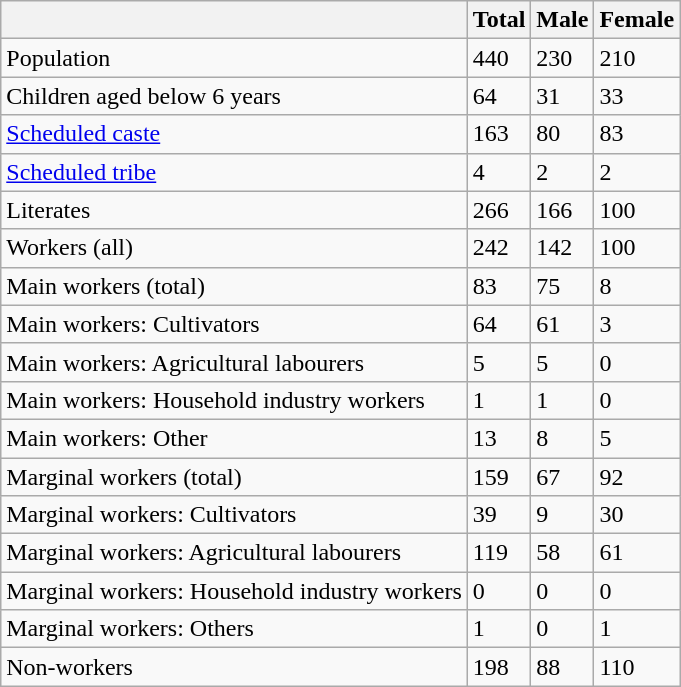<table class="wikitable sortable">
<tr>
<th></th>
<th>Total</th>
<th>Male</th>
<th>Female</th>
</tr>
<tr>
<td>Population</td>
<td>440</td>
<td>230</td>
<td>210</td>
</tr>
<tr>
<td>Children aged below 6 years</td>
<td>64</td>
<td>31</td>
<td>33</td>
</tr>
<tr>
<td><a href='#'>Scheduled caste</a></td>
<td>163</td>
<td>80</td>
<td>83</td>
</tr>
<tr>
<td><a href='#'>Scheduled tribe</a></td>
<td>4</td>
<td>2</td>
<td>2</td>
</tr>
<tr>
<td>Literates</td>
<td>266</td>
<td>166</td>
<td>100</td>
</tr>
<tr>
<td>Workers (all)</td>
<td>242</td>
<td>142</td>
<td>100</td>
</tr>
<tr>
<td>Main workers (total)</td>
<td>83</td>
<td>75</td>
<td>8</td>
</tr>
<tr>
<td>Main workers: Cultivators</td>
<td>64</td>
<td>61</td>
<td>3</td>
</tr>
<tr>
<td>Main workers: Agricultural labourers</td>
<td>5</td>
<td>5</td>
<td>0</td>
</tr>
<tr>
<td>Main workers: Household industry workers</td>
<td>1</td>
<td>1</td>
<td>0</td>
</tr>
<tr>
<td>Main workers: Other</td>
<td>13</td>
<td>8</td>
<td>5</td>
</tr>
<tr>
<td>Marginal workers (total)</td>
<td>159</td>
<td>67</td>
<td>92</td>
</tr>
<tr>
<td>Marginal workers: Cultivators</td>
<td>39</td>
<td>9</td>
<td>30</td>
</tr>
<tr>
<td>Marginal workers: Agricultural labourers</td>
<td>119</td>
<td>58</td>
<td>61</td>
</tr>
<tr>
<td>Marginal workers: Household industry workers</td>
<td>0</td>
<td>0</td>
<td>0</td>
</tr>
<tr>
<td>Marginal workers: Others</td>
<td>1</td>
<td>0</td>
<td>1</td>
</tr>
<tr>
<td>Non-workers</td>
<td>198</td>
<td>88</td>
<td>110</td>
</tr>
</table>
